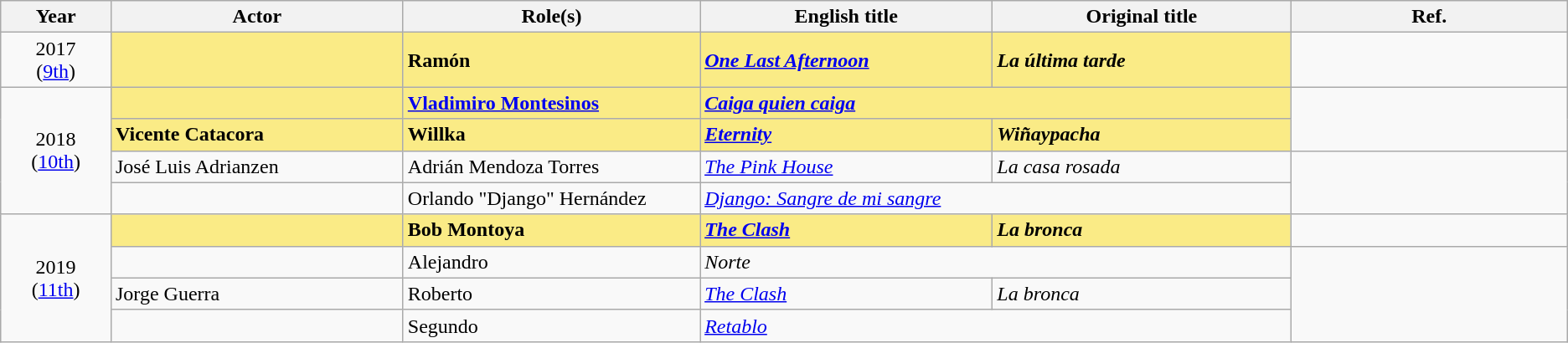<table class="wikitable">
<tr>
<th width="100">Year</th>
<th width="300">Actor</th>
<th width="300">Role(s)</th>
<th width="300">English title</th>
<th width="300">Original title</th>
<th width="300">Ref.</th>
</tr>
<tr>
<td style="text-align:center;">2017<br>(<a href='#'>9th</a>)</td>
<td style="background:#FAEB86"><strong></strong></td>
<td style="background:#FAEB86;"><strong>Ramón</strong></td>
<td style="background:#FAEB86;"><strong><em><a href='#'>One Last Afternoon</a></em></strong></td>
<td style="background:#FAEB86;"><strong><em>La última tarde</em></strong></td>
<td style="text-align:center;"></td>
</tr>
<tr>
<td rowspan="4" style="text-align:center;">2018<br>(<a href='#'>10th</a>)</td>
<td style="background:#FAEB86"><strong></strong></td>
<td style="background:#FAEB86;"><strong><a href='#'>Vladimiro Montesinos</a></strong></td>
<td colspan="2" style="background:#FAEB86;"><strong><em><a href='#'>Caiga quien caiga</a></em></strong></td>
<td rowspan="2" style="text-align:center;"></td>
</tr>
<tr>
<td style="background:#FAEB86"><strong>Vicente Catacora</strong></td>
<td style="background:#FAEB86;"><strong>Willka</strong></td>
<td style="background:#FAEB86;"><a href='#'><strong><em>Eternity</em></strong></a></td>
<td style="background:#FAEB86;"><strong><em>Wiñaypacha</em></strong></td>
</tr>
<tr>
<td>José Luis Adrianzen</td>
<td>Adrián Mendoza Torres</td>
<td><em><a href='#'>The Pink House</a></em></td>
<td><em>La casa rosada</em></td>
<td rowspan="2" style="text-align:center;"></td>
</tr>
<tr>
<td></td>
<td>Orlando "Django" Hernández</td>
<td colspan="2"><em><a href='#'>Django: Sangre de mi sangre</a></em></td>
</tr>
<tr>
<td rowspan="4" style="text-align:center;">2019<br>(<a href='#'>11th</a>)</td>
<td style="background:#FAEB86"><strong></strong></td>
<td style="background:#FAEB86;"><strong>Bob Montoya</strong></td>
<td style="background:#FAEB86;"><strong><em><a href='#'>The Clash</a></em></strong></td>
<td style="background:#FAEB86;"><strong><em>La bronca</em></strong></td>
<td style="text-align:center;"></td>
</tr>
<tr>
<td></td>
<td>Alejandro</td>
<td colspan="2"><em>Norte</em></td>
<td rowspan="3" style="text-align:center;"></td>
</tr>
<tr>
<td>Jorge Guerra</td>
<td>Roberto</td>
<td><em><a href='#'>The Clash</a></em></td>
<td><em>La bronca</em></td>
</tr>
<tr>
<td></td>
<td>Segundo</td>
<td colspan="2"><em><a href='#'>Retablo</a></em></td>
</tr>
</table>
